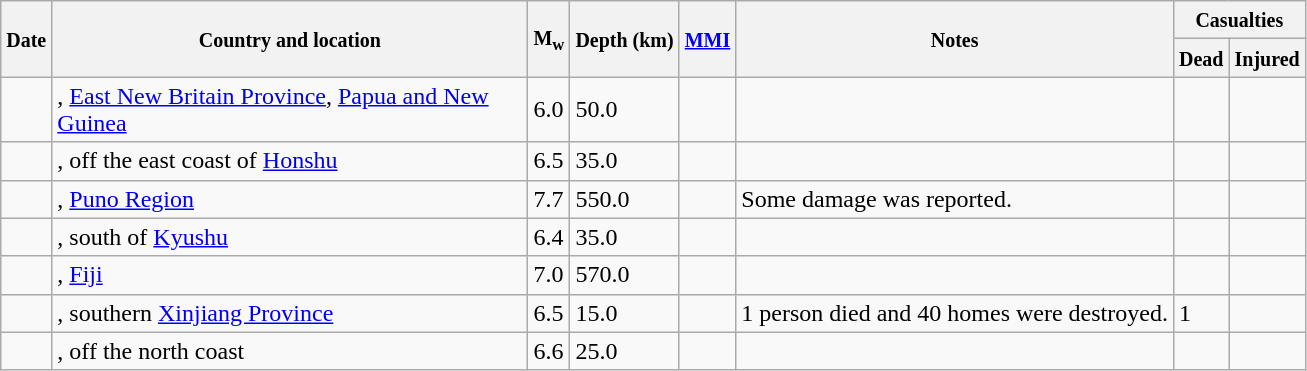<table class="wikitable sortable sort-under" style="border:1px black; margin-left:1em;">
<tr>
<th rowspan="2"><small>Date</small></th>
<th rowspan="2" style="width: 310px"><small>Country and location</small></th>
<th rowspan="2"><small>M<sub>w</sub></small></th>
<th rowspan="2"><small>Depth (km)</small></th>
<th rowspan="2"><small><a href='#'>MMI</a></small></th>
<th rowspan="2" class="unsortable"><small>Notes</small></th>
<th colspan="2"><small>Casualties</small></th>
</tr>
<tr>
<th><small>Dead</small></th>
<th><small>Injured</small></th>
</tr>
<tr>
<td></td>
<td>, <a href='#'>East New Britain Province</a>, <a href='#'>Papua and New Guinea</a></td>
<td>6.0</td>
<td>50.0</td>
<td></td>
<td></td>
<td></td>
<td></td>
</tr>
<tr>
<td></td>
<td>, off the east coast of <a href='#'>Honshu</a></td>
<td>6.5</td>
<td>35.0</td>
<td></td>
<td></td>
<td></td>
<td></td>
</tr>
<tr>
<td></td>
<td>, <a href='#'>Puno Region</a></td>
<td>7.7</td>
<td>550.0</td>
<td></td>
<td>Some damage was reported.</td>
<td></td>
<td></td>
</tr>
<tr>
<td></td>
<td>, south of <a href='#'>Kyushu</a></td>
<td>6.4</td>
<td>35.0</td>
<td></td>
<td></td>
<td></td>
<td></td>
</tr>
<tr>
<td></td>
<td>, <a href='#'>Fiji</a></td>
<td>7.0</td>
<td>570.0</td>
<td></td>
<td></td>
<td></td>
<td></td>
</tr>
<tr>
<td></td>
<td>, southern <a href='#'>Xinjiang Province</a></td>
<td>6.5</td>
<td>15.0</td>
<td></td>
<td>1 person died and 40 homes were destroyed.</td>
<td>1</td>
<td></td>
</tr>
<tr>
<td></td>
<td>, off the north coast</td>
<td>6.6</td>
<td>25.0</td>
<td></td>
<td></td>
<td></td>
<td></td>
</tr>
</table>
